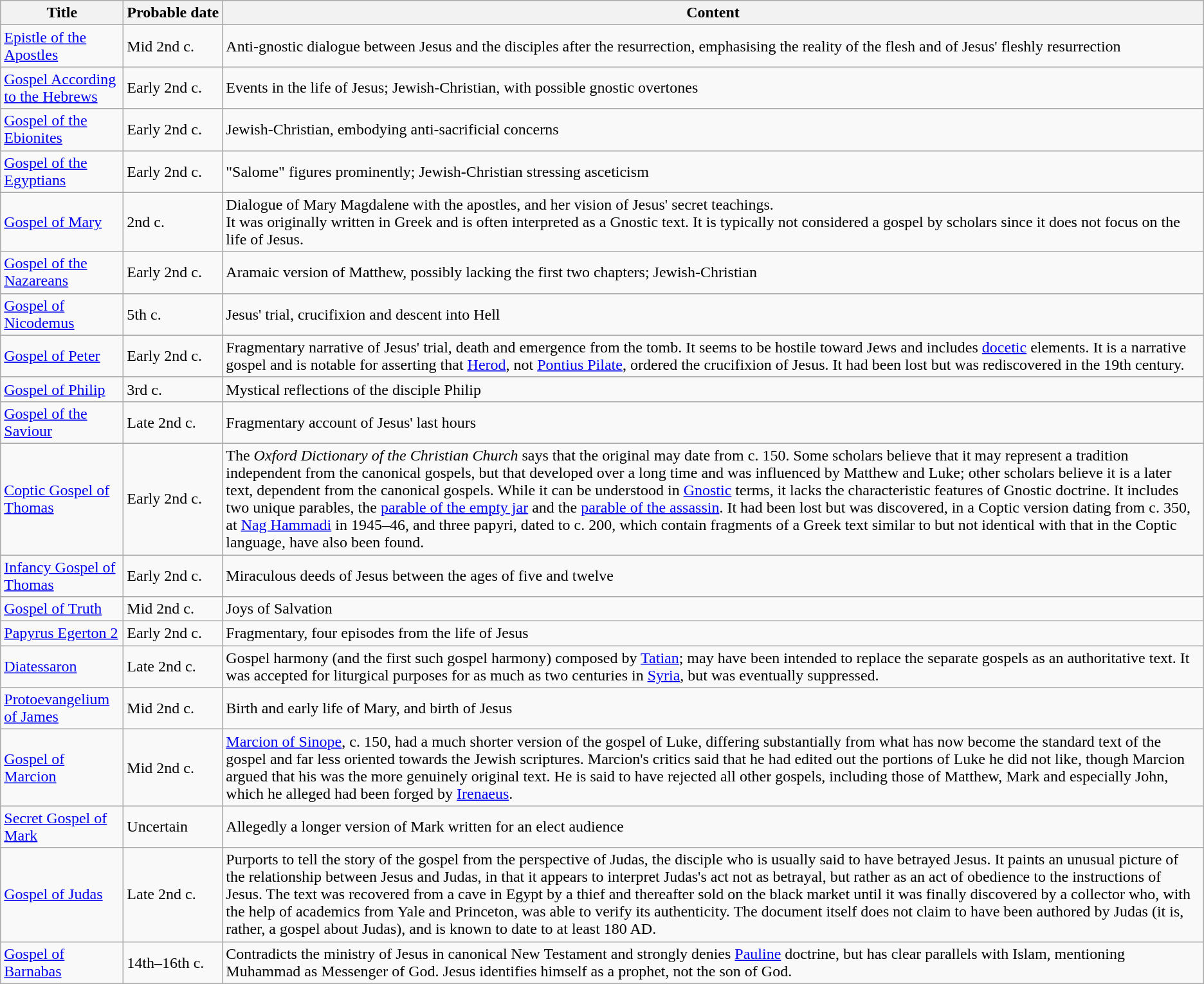<table class="wikitable">
<tr>
<th width=120px>Title</th>
<th>Probable date</th>
<th>Content</th>
</tr>
<tr>
<td><a href='#'>Epistle of the Apostles</a></td>
<td>Mid 2nd c.</td>
<td>Anti-gnostic dialogue between Jesus and the disciples after the resurrection, emphasising the reality of the flesh and of Jesus' fleshly resurrection</td>
</tr>
<tr>
<td><a href='#'>Gospel According to the Hebrews</a></td>
<td>Early 2nd c.</td>
<td>Events in the life of Jesus; Jewish-Christian, with possible gnostic overtones</td>
</tr>
<tr>
<td><a href='#'>Gospel of the Ebionites</a></td>
<td>Early 2nd c.</td>
<td>Jewish-Christian, embodying anti-sacrificial concerns</td>
</tr>
<tr>
<td><a href='#'>Gospel of the Egyptians</a></td>
<td>Early 2nd c.</td>
<td>"Salome" figures prominently; Jewish-Christian stressing asceticism</td>
</tr>
<tr>
<td><a href='#'>Gospel of Mary</a></td>
<td>2nd c.</td>
<td>Dialogue of Mary Magdalene with the apostles, and her vision of Jesus' secret teachings.<br>It was originally written in Greek and is often interpreted as a Gnostic text. It is typically not considered a gospel by scholars since it does not focus on the life of Jesus.</td>
</tr>
<tr>
<td><a href='#'>Gospel of the Nazareans</a></td>
<td>Early 2nd c.</td>
<td>Aramaic version of Matthew, possibly lacking the first two chapters; Jewish-Christian</td>
</tr>
<tr>
<td><a href='#'>Gospel of Nicodemus</a></td>
<td>5th c.</td>
<td>Jesus' trial, crucifixion and descent into Hell</td>
</tr>
<tr>
<td><a href='#'>Gospel of Peter</a></td>
<td>Early 2nd c.</td>
<td>Fragmentary narrative of Jesus' trial, death and emergence from the tomb. It seems to be hostile toward Jews and includes <a href='#'>docetic</a> elements. It is a narrative gospel and is notable for asserting that <a href='#'>Herod</a>, not <a href='#'>Pontius Pilate</a>, ordered the crucifixion of Jesus. It had been lost but was rediscovered in the 19th century.</td>
</tr>
<tr>
<td><a href='#'>Gospel of Philip</a></td>
<td>3rd c.</td>
<td>Mystical reflections of the disciple Philip</td>
</tr>
<tr>
<td><a href='#'>Gospel of the Saviour</a></td>
<td>Late 2nd c.</td>
<td>Fragmentary account of Jesus' last hours</td>
</tr>
<tr>
<td><a href='#'>Coptic Gospel of Thomas</a></td>
<td>Early 2nd c.</td>
<td>The <em>Oxford Dictionary of the Christian Church</em> says that the original may date from c. 150. Some scholars believe that it may represent a tradition independent from the canonical gospels, but that developed over a long time and was influenced by Matthew and Luke; other scholars believe it is a later text, dependent from the canonical gospels. While it can be understood in <a href='#'>Gnostic</a> terms, it lacks the characteristic features of Gnostic doctrine. It includes two unique parables, the <a href='#'>parable of the empty jar</a> and the <a href='#'>parable of the assassin</a>. It had been lost but was discovered, in a Coptic version dating from c. 350, at <a href='#'>Nag Hammadi</a> in 1945–46, and three papyri, dated to c. 200, which contain fragments of a Greek text similar to but not identical with that in the Coptic language, have also been found.</td>
</tr>
<tr>
<td><a href='#'>Infancy Gospel of Thomas</a></td>
<td>Early 2nd c.</td>
<td>Miraculous deeds of Jesus between the ages of five and twelve</td>
</tr>
<tr>
<td><a href='#'>Gospel of Truth</a></td>
<td>Mid 2nd c.</td>
<td>Joys of Salvation</td>
</tr>
<tr>
<td><a href='#'>Papyrus Egerton 2</a></td>
<td>Early 2nd c.</td>
<td>Fragmentary, four episodes from the life of Jesus</td>
</tr>
<tr>
<td><a href='#'>Diatessaron</a></td>
<td>Late 2nd c.</td>
<td>Gospel harmony (and the first such gospel harmony) composed by <a href='#'>Tatian</a>; may have been intended to replace the separate gospels as an authoritative text. It was accepted for liturgical purposes for as much as two centuries in <a href='#'>Syria</a>, but was eventually suppressed.</td>
</tr>
<tr>
<td><a href='#'>Protoevangelium of James</a></td>
<td>Mid 2nd c.</td>
<td>Birth and early life of Mary, and birth of Jesus</td>
</tr>
<tr>
<td><a href='#'>Gospel of Marcion</a></td>
<td>Mid 2nd c.</td>
<td><a href='#'>Marcion of Sinope</a>, c. 150, had a much shorter version of the gospel of Luke, differing substantially from what has now become the standard text of the gospel and far less oriented towards the Jewish scriptures. Marcion's critics said that he had edited out the portions of Luke he did not like, though Marcion argued that his was the more genuinely original text. He is said to have rejected all other gospels, including those of Matthew, Mark and especially John, which he alleged had been forged by <a href='#'>Irenaeus</a>.</td>
</tr>
<tr>
<td><a href='#'>Secret Gospel of Mark</a></td>
<td>Uncertain</td>
<td>Allegedly a longer version of Mark written for an elect audience</td>
</tr>
<tr>
<td><a href='#'>Gospel of Judas</a></td>
<td>Late 2nd c.</td>
<td>Purports to tell the story of the gospel from the perspective of Judas, the disciple who is usually said to have betrayed Jesus. It paints an unusual picture of the relationship between Jesus and Judas, in that it appears to interpret Judas's act not as betrayal, but rather as an act of obedience to the instructions of Jesus. The text was recovered from a cave in Egypt by a thief and thereafter sold on the black market until it was finally discovered by a collector who, with the help of academics from Yale and Princeton, was able to verify its authenticity. The document itself does not claim to have been authored by Judas (it is, rather, a gospel about Judas), and is known to date to at least 180 AD.</td>
</tr>
<tr>
<td><a href='#'>Gospel of Barnabas</a></td>
<td>14th–16th c.</td>
<td>Contradicts the ministry of Jesus in canonical New Testament and strongly denies <a href='#'>Pauline</a> doctrine, but has clear parallels with Islam, mentioning Muhammad as Messenger of God. Jesus identifies himself as a prophet, not the son of God.</td>
</tr>
</table>
